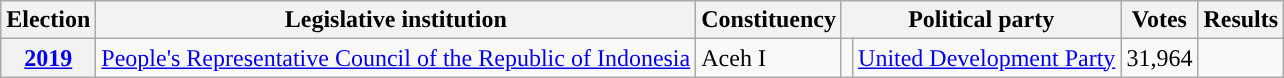<table class="wikitable">
<tr>
<th>Election</th>
<th><strong>Legislative institution</strong></th>
<th>Constituency</th>
<th colspan="2">Political party</th>
<th>Votes</th>
<th>Results</th>
</tr>
<tr>
<th><strong><a href='#'>2019</a></strong></th>
<td rowspan="3"><a href='#'>People's Representative Council of the Republic of Indonesia</a></td>
<td rowspan="3">Aceh I</td>
<td style="background:"></td>
<td rowspan="3"><a href='#'>United Development Party</a></td>
<td>31,964</td>
<td></td>
</tr>
</table>
